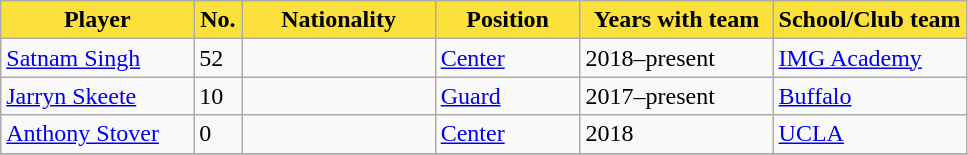<table class="wikitable sortable sortable">
<tr>
<th style="background:#FCE13C; color:#000000; width:20%;">Player</th>
<th style="background:#FCE13C; color:#000000; width:5%;">No.</th>
<th style="background:#FCE13C; color:#000000; width:20%;">Nationality</th>
<th style="background:#FCE13C; color:#000000; width:15%;">Position</th>
<th style="background:#FCE13C; color:#000000; width:20%;">Years with team</th>
<th style="background:#FCE13C; color:#000000; width:20%;">School/Club team</th>
</tr>
<tr>
<td><a href='#'>Satnam Singh</a></td>
<td>52</td>
<td></td>
<td><a href='#'>Center</a></td>
<td>2018–present</td>
<td><a href='#'>IMG Academy</a></td>
</tr>
<tr>
<td><a href='#'>Jarryn Skeete</a></td>
<td>10</td>
<td></td>
<td><a href='#'>Guard</a></td>
<td>2017–present</td>
<td><a href='#'>Buffalo</a></td>
</tr>
<tr>
<td><a href='#'>Anthony Stover</a></td>
<td>0</td>
<td></td>
<td><a href='#'>Center</a></td>
<td>2018</td>
<td><a href='#'>UCLA</a></td>
</tr>
<tr>
</tr>
</table>
